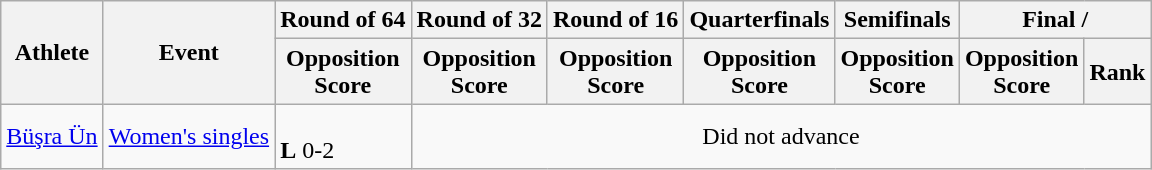<table class=wikitable>
<tr>
<th rowspan="2">Athlete</th>
<th rowspan="2">Event</th>
<th>Round of 64</th>
<th>Round of 32</th>
<th>Round of 16</th>
<th>Quarterfinals</th>
<th>Semifinals</th>
<th colspan="2">Final / </th>
</tr>
<tr>
<th>Opposition<br>Score</th>
<th>Opposition<br>Score</th>
<th>Opposition<br>Score</th>
<th>Opposition<br>Score</th>
<th>Opposition<br>Score</th>
<th>Opposition<br>Score</th>
<th>Rank</th>
</tr>
<tr>
<td align=left><a href='#'>Büşra Ün</a></td>
<td align=left><a href='#'>Women's singles</a></td>
<td><br><strong>L</strong> 0-2</td>
<td align="center" colspan=6>Did not advance</td>
</tr>
</table>
